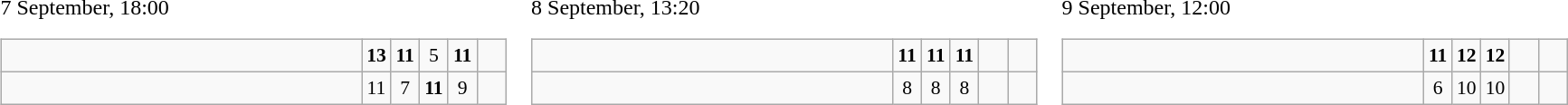<table>
<tr>
<td>7 September, 18:00<br><table class="wikitable" style="text-align:center; font-size:90%;">
<tr>
<td style="width:18em; text-align:left;"><strong></strong></td>
<td style="width:1em"><strong>13</strong></td>
<td style="width:1em"><strong>11</strong></td>
<td style="width:1em">5</td>
<td style="width:1em"><strong>11</strong></td>
<td style="width:1em"></td>
</tr>
<tr>
<td style="text-align:left;"></td>
<td>11</td>
<td>7</td>
<td><strong>11</strong></td>
<td>9</td>
<td></td>
</tr>
</table>
</td>
<td>8 September, 13:20<br><table class="wikitable" style="text-align:center; font-size:90%;">
<tr>
<td style="width:18em; text-align:left;"><strong></strong></td>
<td style="width:1em"><strong>11</strong></td>
<td style="width:1em"><strong>11</strong></td>
<td style="width:1em"><strong>11</strong></td>
<td style="width:1em"></td>
<td style="width:1em"></td>
</tr>
<tr>
<td style="text-align:left;"></td>
<td>8</td>
<td>8</td>
<td>8</td>
<td></td>
<td></td>
</tr>
</table>
</td>
<td>9 September, 12:00<br><table class="wikitable" style="text-align:center; font-size:90%;">
<tr>
<td style="width:18em; text-align:left;"><strong></strong></td>
<td style="width:1em"><strong>11</strong></td>
<td style="width:1em"><strong>12</strong></td>
<td style="width:1em"><strong>12</strong></td>
<td style="width:1em"></td>
<td style="width:1em"></td>
</tr>
<tr>
<td style="text-align:left;"></td>
<td>6</td>
<td>10</td>
<td>10</td>
<td></td>
<td></td>
</tr>
</table>
</td>
</tr>
</table>
